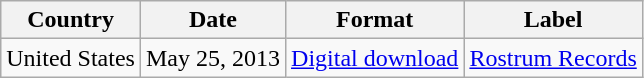<table class="wikitable">
<tr>
<th>Country</th>
<th>Date</th>
<th>Format</th>
<th>Label</th>
</tr>
<tr>
<td>United States</td>
<td>May 25, 2013</td>
<td><a href='#'>Digital download</a></td>
<td><a href='#'>Rostrum Records</a></td>
</tr>
</table>
